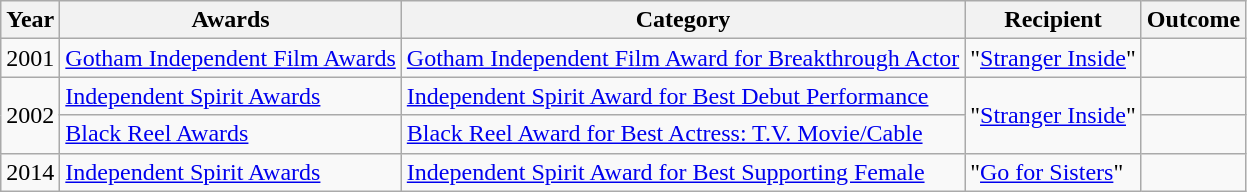<table class="wikitable sortable">
<tr>
<th>Year</th>
<th>Awards</th>
<th>Category</th>
<th>Recipient</th>
<th>Outcome</th>
</tr>
<tr>
<td>2001</td>
<td><a href='#'>Gotham Independent Film Awards</a></td>
<td><a href='#'>Gotham Independent Film Award for Breakthrough Actor</a></td>
<td>"<a href='#'>Stranger Inside</a>"</td>
<td></td>
</tr>
<tr>
<td rowspan="2">2002</td>
<td><a href='#'>Independent Spirit Awards</a></td>
<td><a href='#'>Independent Spirit Award for Best Debut Performance</a></td>
<td rowspan="2">"<a href='#'>Stranger Inside</a>"</td>
<td></td>
</tr>
<tr>
<td><a href='#'>Black Reel Awards</a></td>
<td><a href='#'>Black Reel Award for Best Actress: T.V. Movie/Cable</a></td>
<td></td>
</tr>
<tr>
<td>2014</td>
<td><a href='#'>Independent Spirit Awards</a></td>
<td><a href='#'>Independent Spirit Award for Best Supporting Female</a></td>
<td>"<a href='#'>Go for Sisters</a>"</td>
<td></td>
</tr>
</table>
